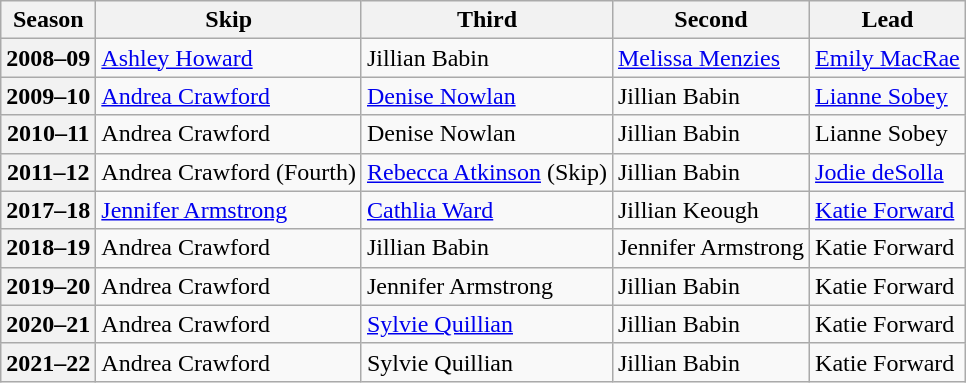<table class="wikitable">
<tr>
<th scope="col">Season</th>
<th scope="col">Skip</th>
<th scope="col">Third</th>
<th scope="col">Second</th>
<th scope="col">Lead</th>
</tr>
<tr>
<th scope="row">2008–09</th>
<td><a href='#'>Ashley Howard</a></td>
<td>Jillian Babin</td>
<td><a href='#'>Melissa Menzies</a></td>
<td><a href='#'>Emily MacRae</a></td>
</tr>
<tr>
<th scope="row">2009–10</th>
<td><a href='#'>Andrea Crawford</a></td>
<td><a href='#'>Denise Nowlan</a></td>
<td>Jillian Babin</td>
<td><a href='#'>Lianne Sobey</a></td>
</tr>
<tr>
<th scope="row">2010–11</th>
<td>Andrea Crawford</td>
<td>Denise Nowlan</td>
<td>Jillian Babin</td>
<td>Lianne Sobey</td>
</tr>
<tr>
<th scope="row">2011–12</th>
<td>Andrea Crawford (Fourth)</td>
<td><a href='#'>Rebecca Atkinson</a> (Skip)</td>
<td>Jillian Babin</td>
<td><a href='#'>Jodie deSolla</a></td>
</tr>
<tr>
<th scope="row">2017–18</th>
<td><a href='#'>Jennifer Armstrong</a></td>
<td><a href='#'>Cathlia Ward</a></td>
<td>Jillian Keough</td>
<td><a href='#'>Katie Forward</a></td>
</tr>
<tr>
<th scope="row">2018–19</th>
<td>Andrea Crawford</td>
<td>Jillian Babin</td>
<td>Jennifer Armstrong</td>
<td>Katie Forward</td>
</tr>
<tr>
<th scope="row">2019–20</th>
<td>Andrea Crawford</td>
<td>Jennifer Armstrong</td>
<td>Jillian Babin</td>
<td>Katie Forward</td>
</tr>
<tr>
<th scope="row">2020–21</th>
<td>Andrea Crawford</td>
<td><a href='#'>Sylvie Quillian</a></td>
<td>Jillian Babin</td>
<td>Katie Forward</td>
</tr>
<tr>
<th scope="row">2021–22</th>
<td>Andrea Crawford</td>
<td>Sylvie Quillian</td>
<td>Jillian Babin</td>
<td>Katie Forward</td>
</tr>
</table>
